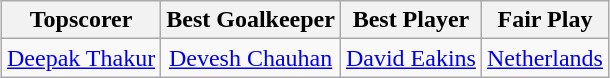<table class=wikitable style="margin:auto; text-align:center">
<tr>
<th>Topscorer</th>
<th>Best Goalkeeper</th>
<th>Best Player</th>
<th>Fair Play</th>
</tr>
<tr>
<td> <a href='#'>Deepak Thakur</a></td>
<td> <a href='#'>Devesh Chauhan</a></td>
<td> <a href='#'>David Eakins</a></td>
<td> <a href='#'>Netherlands</a></td>
</tr>
</table>
